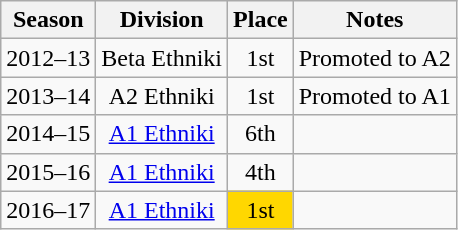<table class="wikitable" style="text-align:center">
<tr>
<th>Season</th>
<th>Division</th>
<th>Place</th>
<th>Notes</th>
</tr>
<tr>
<td>2012–13</td>
<td>Beta Ethniki</td>
<td>1st</td>
<td>Promoted to A2</td>
</tr>
<tr>
<td>2013–14</td>
<td>A2 Ethniki</td>
<td>1st</td>
<td>Promoted to A1</td>
</tr>
<tr>
<td>2014–15</td>
<td><a href='#'>A1 Ethniki</a></td>
<td>6th</td>
<td></td>
</tr>
<tr>
<td>2015–16</td>
<td><a href='#'>A1 Ethniki</a></td>
<td>4th</td>
<td></td>
</tr>
<tr>
<td>2016–17</td>
<td><a href='#'>A1 Ethniki</a></td>
<td bgcolor="gold">1st</td>
<td></td>
</tr>
</table>
